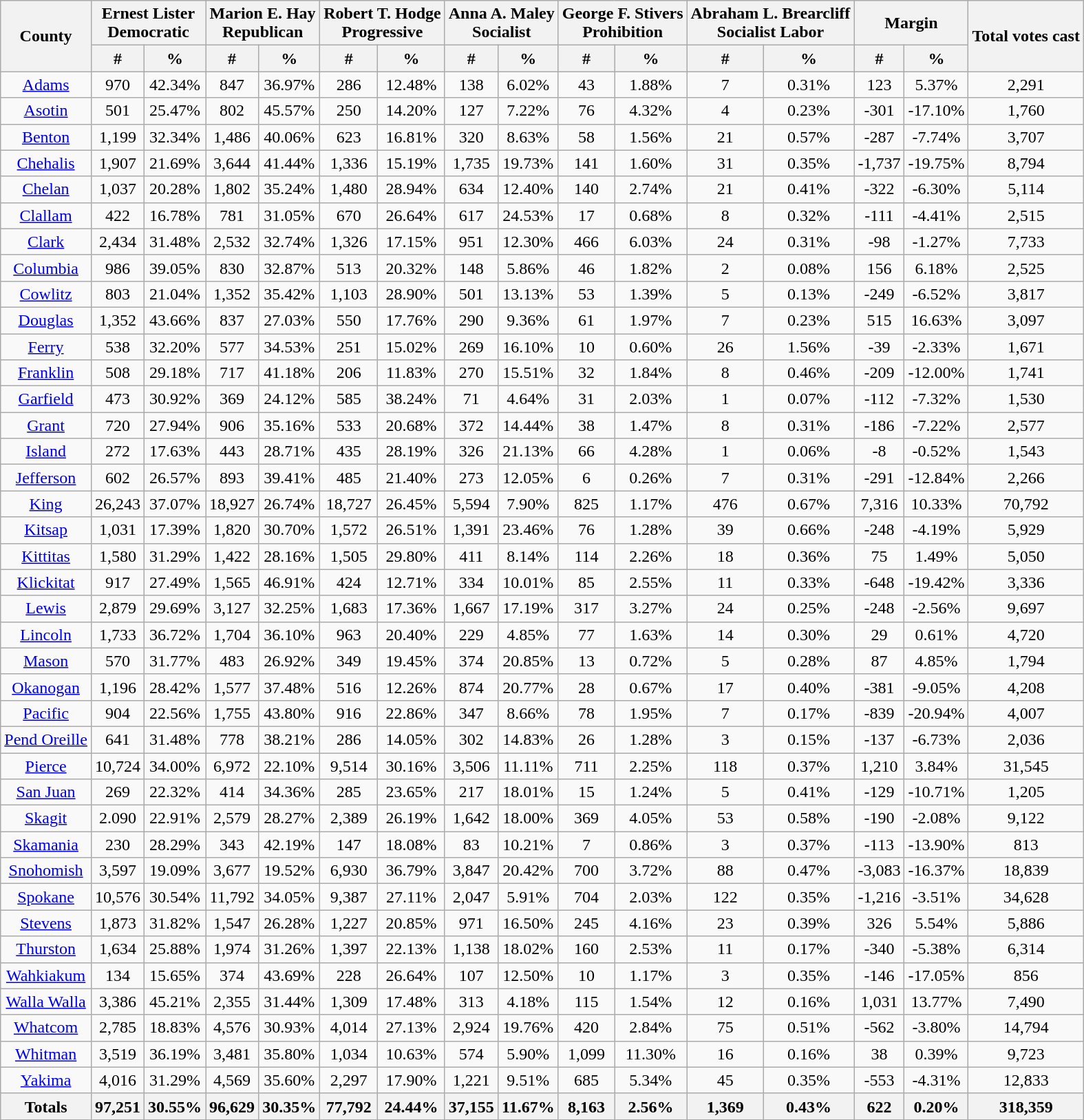<table class="wikitable sortable">
<tr>
<th style="text-align:center;" rowspan="2">County</th>
<th style="text-align:center;" colspan="2">Ernest Lister<br>Democratic</th>
<th style="text-align:center;" colspan="2">Marion E. Hay<br>Republican</th>
<th style="text-align:center;" colspan="2">Robert T. Hodge<br>Progressive</th>
<th style="text-align:center;" colspan="2">Anna A. Maley<br>Socialist</th>
<th style="text-align:center;" colspan="2">George F. Stivers<br>Prohibition</th>
<th style="text-align:center;" colspan="2">Abraham L. Brearcliff<br>Socialist Labor</th>
<th style="text-align:center;" colspan="2">Margin</th>
<th style="text-align:center;" rowspan="2">Total votes cast</th>
</tr>
<tr bgcolor="lightgrey">
<th style="text-align:center;" data-sort-type="number">#</th>
<th style="text-align:center;" data-sort-type="number">%</th>
<th style="text-align:center;" data-sort-type="number">#</th>
<th style="text-align:center;" data-sort-type="number">%</th>
<th style="text-align:center;" data-sort-type="number">#</th>
<th style="text-align:center;" data-sort-type="number">%</th>
<th style="text-align:center;" data-sort-type="number">#</th>
<th style="text-align:center;" data-sort-type="number">%</th>
<th style="text-align:center;" data-sort-type="number">#</th>
<th style="text-align:center;" data-sort-type="number">%</th>
<th style="text-align:center;" data-sort-type="number">#</th>
<th style="text-align:center;" data-sort-type="number">%</th>
<th style="text-align:center;" data-sort-type="number">#</th>
<th style="text-align:center;" data-sort-type="number">%</th>
</tr>
<tr style="text-align:center;">
<td><a href='#'>Adams</a></td>
<td>970</td>
<td>42.34%</td>
<td>847</td>
<td>36.97%</td>
<td>286</td>
<td>12.48%</td>
<td>138</td>
<td>6.02%</td>
<td>43</td>
<td>1.88%</td>
<td>7</td>
<td>0.31%</td>
<td>123</td>
<td>5.37%</td>
<td>2,291</td>
</tr>
<tr style="text-align:center;">
<td><a href='#'>Asotin</a></td>
<td>501</td>
<td>25.47%</td>
<td>802</td>
<td>45.57%</td>
<td>250</td>
<td>14.20%</td>
<td>127</td>
<td>7.22%</td>
<td>76</td>
<td>4.32%</td>
<td>4</td>
<td>0.23%</td>
<td>-301</td>
<td>-17.10%</td>
<td>1,760</td>
</tr>
<tr style="text-align:center;">
<td><a href='#'>Benton</a></td>
<td>1,199</td>
<td>32.34%</td>
<td>1,486</td>
<td>40.06%</td>
<td>623</td>
<td>16.81%</td>
<td>320</td>
<td>8.63%</td>
<td>58</td>
<td>1.56%</td>
<td>21</td>
<td>0.57%</td>
<td>-287</td>
<td>-7.74%</td>
<td>3,707</td>
</tr>
<tr style="text-align:center;">
<td><a href='#'>Chehalis</a></td>
<td>1,907</td>
<td>21.69%</td>
<td>3,644</td>
<td>41.44%</td>
<td>1,336</td>
<td>15.19%</td>
<td>1,735</td>
<td>19.73%</td>
<td>141</td>
<td>1.60%</td>
<td>31</td>
<td>0.35%</td>
<td>-1,737</td>
<td>-19.75%</td>
<td>8,794</td>
</tr>
<tr style="text-align:center;">
<td><a href='#'>Chelan</a></td>
<td>1,037</td>
<td>20.28%</td>
<td>1,802</td>
<td>35.24%</td>
<td>1,480</td>
<td>28.94%</td>
<td>634</td>
<td>12.40%</td>
<td>140</td>
<td>2.74%</td>
<td>21</td>
<td>0.41%</td>
<td>-322</td>
<td>-6.30%</td>
<td>5,114</td>
</tr>
<tr style="text-align:center;">
<td><a href='#'>Clallam</a></td>
<td>422</td>
<td>16.78%</td>
<td>781</td>
<td>31.05%</td>
<td>670</td>
<td>26.64%</td>
<td>617</td>
<td>24.53%</td>
<td>17</td>
<td>0.68%</td>
<td>8</td>
<td>0.32%</td>
<td>-111</td>
<td>-4.41%</td>
<td>2,515</td>
</tr>
<tr style="text-align:center;">
<td><a href='#'>Clark</a></td>
<td>2,434</td>
<td>31.48%</td>
<td>2,532</td>
<td>32.74%</td>
<td>1,326</td>
<td>17.15%</td>
<td>951</td>
<td>12.30%</td>
<td>466</td>
<td>6.03%</td>
<td>24</td>
<td>0.31%</td>
<td>-98</td>
<td>-1.27%</td>
<td>7,733</td>
</tr>
<tr style="text-align:center;">
<td><a href='#'>Columbia</a></td>
<td>986</td>
<td>39.05%</td>
<td>830</td>
<td>32.87%</td>
<td>513</td>
<td>20.32%</td>
<td>148</td>
<td>5.86%</td>
<td>46</td>
<td>1.82%</td>
<td>2</td>
<td>0.08%</td>
<td>156</td>
<td>6.18%</td>
<td>2,525</td>
</tr>
<tr style="text-align:center;">
<td><a href='#'>Cowlitz</a></td>
<td>803</td>
<td>21.04%</td>
<td>1,352</td>
<td>35.42%</td>
<td>1,103</td>
<td>28.90%</td>
<td>501</td>
<td>13.13%</td>
<td>53</td>
<td>1.39%</td>
<td>5</td>
<td>0.13%</td>
<td>-249</td>
<td>-6.52%</td>
<td>3,817</td>
</tr>
<tr style="text-align:center;">
<td><a href='#'>Douglas</a></td>
<td>1,352</td>
<td>43.66%</td>
<td>837</td>
<td>27.03%</td>
<td>550</td>
<td>17.76%</td>
<td>290</td>
<td>9.36%</td>
<td>61</td>
<td>1.97%</td>
<td>7</td>
<td>0.23%</td>
<td>515</td>
<td>16.63%</td>
<td>3,097</td>
</tr>
<tr style="text-align:center;">
<td><a href='#'>Ferry</a></td>
<td>538</td>
<td>32.20%</td>
<td>577</td>
<td>34.53%</td>
<td>251</td>
<td>15.02%</td>
<td>269</td>
<td>16.10%</td>
<td>10</td>
<td>0.60%</td>
<td>26</td>
<td>1.56%</td>
<td>-39</td>
<td>-2.33%</td>
<td>1,671</td>
</tr>
<tr style="text-align:center;">
<td><a href='#'>Franklin</a></td>
<td>508</td>
<td>29.18%</td>
<td>717</td>
<td>41.18%</td>
<td>206</td>
<td>11.83%</td>
<td>270</td>
<td>15.51%</td>
<td>32</td>
<td>1.84%</td>
<td>8</td>
<td>0.46%</td>
<td>-209</td>
<td>-12.00%</td>
<td>1,741</td>
</tr>
<tr style="text-align:center;">
<td><a href='#'>Garfield</a></td>
<td>473</td>
<td>30.92%</td>
<td>369</td>
<td>24.12%</td>
<td>585</td>
<td>38.24%</td>
<td>71</td>
<td>4.64%</td>
<td>31</td>
<td>2.03%</td>
<td>1</td>
<td>0.07%</td>
<td>-112</td>
<td>-7.32%</td>
<td>1,530</td>
</tr>
<tr style="text-align:center;">
<td><a href='#'>Grant</a></td>
<td>720</td>
<td>27.94%</td>
<td>906</td>
<td>35.16%</td>
<td>533</td>
<td>20.68%</td>
<td>372</td>
<td>14.44%</td>
<td>38</td>
<td>1.47%</td>
<td>8</td>
<td>0.31%</td>
<td>-186</td>
<td>-7.22%</td>
<td>2,577</td>
</tr>
<tr style="text-align:center;">
<td><a href='#'>Island</a></td>
<td>272</td>
<td>17.63%</td>
<td>443</td>
<td>28.71%</td>
<td>435</td>
<td>28.19%</td>
<td>326</td>
<td>21.13%</td>
<td>66</td>
<td>4.28%</td>
<td>1</td>
<td>0.06%</td>
<td>-8</td>
<td>-0.52%</td>
<td>1,543</td>
</tr>
<tr style="text-align:center;">
<td><a href='#'>Jefferson</a></td>
<td>602</td>
<td>26.57%</td>
<td>893</td>
<td>39.41%</td>
<td>485</td>
<td>21.40%</td>
<td>273</td>
<td>12.05%</td>
<td>6</td>
<td>0.26%</td>
<td>7</td>
<td>0.31%</td>
<td>-291</td>
<td>-12.84%</td>
<td>2,266</td>
</tr>
<tr style="text-align:center;">
<td><a href='#'>King</a></td>
<td>26,243</td>
<td>37.07%</td>
<td>18,927</td>
<td>26.74%</td>
<td>18,727</td>
<td>26.45%</td>
<td>5,594</td>
<td>7.90%</td>
<td>825</td>
<td>1.17%</td>
<td>476</td>
<td>0.67%</td>
<td>7,316</td>
<td>10.33%</td>
<td>70,792</td>
</tr>
<tr style="text-align:center;">
<td><a href='#'>Kitsap</a></td>
<td>1,031</td>
<td>17.39%</td>
<td>1,820</td>
<td>30.70%</td>
<td>1,572</td>
<td>26.51%</td>
<td>1,391</td>
<td>23.46%</td>
<td>76</td>
<td>1.28%</td>
<td>39</td>
<td>0.66%</td>
<td>-248</td>
<td>-4.19%</td>
<td>5,929</td>
</tr>
<tr style="text-align:center;">
<td><a href='#'>Kittitas</a></td>
<td>1,580</td>
<td>31.29%</td>
<td>1,422</td>
<td>28.16%</td>
<td>1,505</td>
<td>29.80%</td>
<td>411</td>
<td>8.14%</td>
<td>114</td>
<td>2.26%</td>
<td>18</td>
<td>0.36%</td>
<td>75</td>
<td>1.49%</td>
<td>5,050</td>
</tr>
<tr style="text-align:center;">
<td><a href='#'>Klickitat</a></td>
<td>917</td>
<td>27.49%</td>
<td>1,565</td>
<td>46.91%</td>
<td>424</td>
<td>12.71%</td>
<td>334</td>
<td>10.01%</td>
<td>85</td>
<td>2.55%</td>
<td>11</td>
<td>0.33%</td>
<td>-648</td>
<td>-19.42%</td>
<td>3,336</td>
</tr>
<tr style="text-align:center;">
<td><a href='#'>Lewis</a></td>
<td>2,879</td>
<td>29.69%</td>
<td>3,127</td>
<td>32.25%</td>
<td>1,683</td>
<td>17.36%</td>
<td>1,667</td>
<td>17.19%</td>
<td>317</td>
<td>3.27%</td>
<td>24</td>
<td>0.25%</td>
<td>-248</td>
<td>-2.56%</td>
<td>9,697</td>
</tr>
<tr style="text-align:center;">
<td><a href='#'>Lincoln</a></td>
<td>1,733</td>
<td>36.72%</td>
<td>1,704</td>
<td>36.10%</td>
<td>963</td>
<td>20.40%</td>
<td>229</td>
<td>4.85%</td>
<td>77</td>
<td>1.63%</td>
<td>14</td>
<td>0.30%</td>
<td>29</td>
<td>0.61%</td>
<td>4,720</td>
</tr>
<tr style="text-align:center;">
<td><a href='#'>Mason</a></td>
<td>570</td>
<td>31.77%</td>
<td>483</td>
<td>26.92%</td>
<td>349</td>
<td>19.45%</td>
<td>374</td>
<td>20.85%</td>
<td>13</td>
<td>0.72%</td>
<td>5</td>
<td>0.28%</td>
<td>87</td>
<td>4.85%</td>
<td>1,794</td>
</tr>
<tr style="text-align:center;">
<td><a href='#'>Okanogan</a></td>
<td>1,196</td>
<td>28.42%</td>
<td>1,577</td>
<td>37.48%</td>
<td>516</td>
<td>12.26%</td>
<td>874</td>
<td>20.77%</td>
<td>28</td>
<td>0.67%</td>
<td>17</td>
<td>0.40%</td>
<td>-381</td>
<td>-9.05%</td>
<td>4,208</td>
</tr>
<tr style="text-align:center;">
<td><a href='#'>Pacific</a></td>
<td>904</td>
<td>22.56%</td>
<td>1,755</td>
<td>43.80%</td>
<td>916</td>
<td>22.86%</td>
<td>347</td>
<td>8.66%</td>
<td>78</td>
<td>1.95%</td>
<td>7</td>
<td>0.17%</td>
<td>-839</td>
<td>-20.94%</td>
<td>4,007</td>
</tr>
<tr style="text-align:center;">
<td><a href='#'>Pend Oreille</a></td>
<td>641</td>
<td>31.48%</td>
<td>778</td>
<td>38.21%</td>
<td>286</td>
<td>14.05%</td>
<td>302</td>
<td>14.83%</td>
<td>26</td>
<td>1.28%</td>
<td>3</td>
<td>0.15%</td>
<td>-137</td>
<td>-6.73%</td>
<td>2,036</td>
</tr>
<tr style="text-align:center;">
<td><a href='#'>Pierce</a></td>
<td>10,724</td>
<td>34.00%</td>
<td>6,972</td>
<td>22.10%</td>
<td>9,514</td>
<td>30.16%</td>
<td>3,506</td>
<td>11.11%</td>
<td>711</td>
<td>2.25%</td>
<td>118</td>
<td>0.37%</td>
<td>1,210</td>
<td>3.84%</td>
<td>31,545</td>
</tr>
<tr style="text-align:center;">
<td><a href='#'>San Juan</a></td>
<td>269</td>
<td>22.32%</td>
<td>414</td>
<td>34.36%</td>
<td>285</td>
<td>23.65%</td>
<td>217</td>
<td>18.01%</td>
<td>15</td>
<td>1.24%</td>
<td>5</td>
<td>0.41%</td>
<td>-129</td>
<td>-10.71%</td>
<td>1,205</td>
</tr>
<tr style="text-align:center;">
<td><a href='#'>Skagit</a></td>
<td>2.090</td>
<td>22.91%</td>
<td>2,579</td>
<td>28.27%</td>
<td>2,389</td>
<td>26.19%</td>
<td>1,642</td>
<td>18.00%</td>
<td>369</td>
<td>4.05%</td>
<td>53</td>
<td>0.58%</td>
<td>-190</td>
<td>-2.08%</td>
<td>9,122</td>
</tr>
<tr style="text-align:center;">
<td><a href='#'>Skamania</a></td>
<td>230</td>
<td>28.29%</td>
<td>343</td>
<td>42.19%</td>
<td>147</td>
<td>18.08%</td>
<td>83</td>
<td>10.21%</td>
<td>7</td>
<td>0.86%</td>
<td>3</td>
<td>0.37%</td>
<td>-113</td>
<td>-13.90%</td>
<td>813</td>
</tr>
<tr style="text-align:center;">
<td><a href='#'>Snohomish</a></td>
<td>3,597</td>
<td>19.09%</td>
<td>3,677</td>
<td>19.52%</td>
<td>6,930</td>
<td>36.79%</td>
<td>3,847</td>
<td>20.42%</td>
<td>700</td>
<td>3.72%</td>
<td>88</td>
<td>0.47%</td>
<td>-3,083</td>
<td>-16.37%</td>
<td>18,839</td>
</tr>
<tr style="text-align:center;">
<td><a href='#'>Spokane</a></td>
<td>10,576</td>
<td>30.54%</td>
<td>11,792</td>
<td>34.05%</td>
<td>9,387</td>
<td>27.11%</td>
<td>2,047</td>
<td>5.91%</td>
<td>704</td>
<td>2.03%</td>
<td>122</td>
<td>0.35%</td>
<td>-1,216</td>
<td>-3.51%</td>
<td>34,628</td>
</tr>
<tr style="text-align:center;">
<td><a href='#'>Stevens</a></td>
<td>1,873</td>
<td>31.82%</td>
<td>1,547</td>
<td>26.28%</td>
<td>1,227</td>
<td>20.85%</td>
<td>971</td>
<td>16.50%</td>
<td>245</td>
<td>4.16%</td>
<td>23</td>
<td>0.39%</td>
<td>326</td>
<td>5.54%</td>
<td>5,886</td>
</tr>
<tr style="text-align:center;">
<td><a href='#'>Thurston</a></td>
<td>1,634</td>
<td>25.88%</td>
<td>1,974</td>
<td>31.26%</td>
<td>1,397</td>
<td>22.13%</td>
<td>1,138</td>
<td>18.02%</td>
<td>160</td>
<td>2.53%</td>
<td>11</td>
<td>0.17%</td>
<td>-340</td>
<td>-5.38%</td>
<td>6,314</td>
</tr>
<tr style="text-align:center;">
<td><a href='#'>Wahkiakum</a></td>
<td>134</td>
<td>15.65%</td>
<td>374</td>
<td>43.69%</td>
<td>228</td>
<td>26.64%</td>
<td>107</td>
<td>12.50%</td>
<td>10</td>
<td>1.17%</td>
<td>3</td>
<td>0.35%</td>
<td>-146</td>
<td>-17.05%</td>
<td>856</td>
</tr>
<tr style="text-align:center;">
<td><a href='#'>Walla Walla</a></td>
<td>3,386</td>
<td>45.21%</td>
<td>2,355</td>
<td>31.44%</td>
<td>1,309</td>
<td>17.48%</td>
<td>313</td>
<td>4.18%</td>
<td>115</td>
<td>1.54%</td>
<td>12</td>
<td>0.16%</td>
<td>1,031</td>
<td>13.77%</td>
<td>7,490</td>
</tr>
<tr style="text-align:center;">
<td><a href='#'>Whatcom</a></td>
<td>2,785</td>
<td>18.83%</td>
<td>4,576</td>
<td>30.93%</td>
<td>4,014</td>
<td>27.13%</td>
<td>2,924</td>
<td>19.76%</td>
<td>420</td>
<td>2.84%</td>
<td>75</td>
<td>0.51%</td>
<td>-562</td>
<td>-3.80%</td>
<td>14,794</td>
</tr>
<tr style="text-align:center;">
<td><a href='#'>Whitman</a></td>
<td>3,519</td>
<td>36.19%</td>
<td>3,481</td>
<td>35.80%</td>
<td>1,034</td>
<td>10.63%</td>
<td>574</td>
<td>5.90%</td>
<td>1,099</td>
<td>11.30%</td>
<td>16</td>
<td>0.16%</td>
<td>38</td>
<td>0.39%</td>
<td>9,723</td>
</tr>
<tr style="text-align:center;">
<td><a href='#'>Yakima</a></td>
<td>4,016</td>
<td>31.29%</td>
<td>4,569</td>
<td>35.60%</td>
<td>2,297</td>
<td>17.90%</td>
<td>1,221</td>
<td>9.51%</td>
<td>685</td>
<td>5.34%</td>
<td>45</td>
<td>0.35%</td>
<td>-553</td>
<td>-4.31%</td>
<td>12,833</td>
</tr>
<tr>
<th>Totals</th>
<th>97,251</th>
<th>30.55%</th>
<th>96,629</th>
<th>30.35%</th>
<th>77,792</th>
<th>24.44%</th>
<th>37,155</th>
<th>11.67%</th>
<th>8,163</th>
<th>2.56%</th>
<th>1,369</th>
<th>0.43%</th>
<th>622</th>
<th>0.20%</th>
<th>318,359</th>
</tr>
</table>
